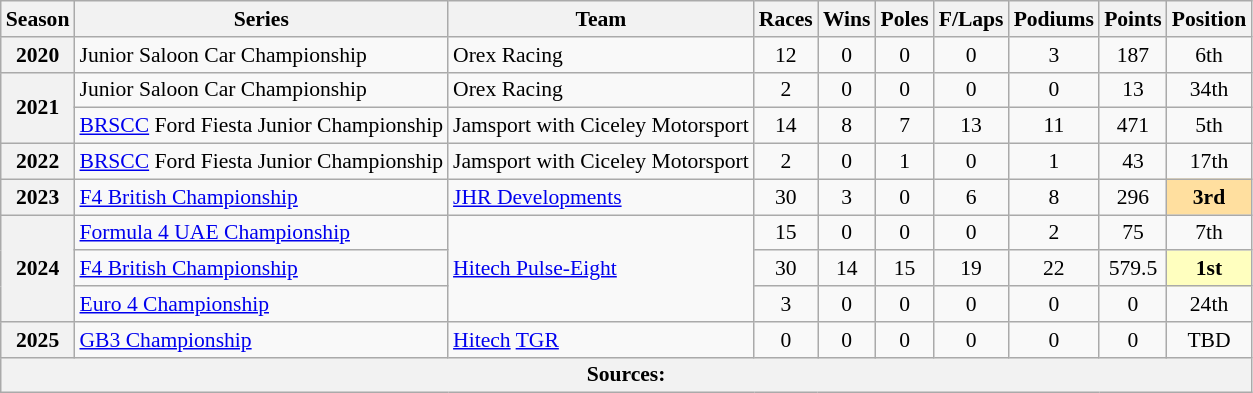<table class="wikitable" style="font-size: 90%; text-align:center">
<tr>
<th>Season</th>
<th>Series</th>
<th>Team</th>
<th>Races</th>
<th>Wins</th>
<th>Poles</th>
<th>F/Laps</th>
<th>Podiums</th>
<th>Points</th>
<th>Position</th>
</tr>
<tr>
<th>2020</th>
<td align="left">Junior Saloon Car Championship</td>
<td align="left">Orex Racing</td>
<td>12</td>
<td>0</td>
<td>0</td>
<td>0</td>
<td>3</td>
<td>187</td>
<td>6th</td>
</tr>
<tr>
<th rowspan="2">2021</th>
<td align="left">Junior Saloon Car Championship</td>
<td align="left">Orex Racing</td>
<td>2</td>
<td>0</td>
<td>0</td>
<td>0</td>
<td>0</td>
<td>13</td>
<td>34th</td>
</tr>
<tr>
<td align="left" nowrap><a href='#'>BRSCC</a> Ford Fiesta Junior Championship</td>
<td align="left" nowrap>Jamsport with Ciceley Motorsport</td>
<td>14</td>
<td>8</td>
<td>7</td>
<td>13</td>
<td>11</td>
<td>471</td>
<td>5th</td>
</tr>
<tr>
<th>2022</th>
<td align="left"><a href='#'>BRSCC</a> Ford Fiesta Junior Championship</td>
<td align="left">Jamsport with Ciceley Motorsport</td>
<td>2</td>
<td>0</td>
<td>1</td>
<td>0</td>
<td>1</td>
<td>43</td>
<td>17th</td>
</tr>
<tr>
<th>2023</th>
<td align="left"><a href='#'>F4 British Championship</a></td>
<td align="left"><a href='#'>JHR Developments</a></td>
<td>30</td>
<td>3</td>
<td>0</td>
<td>6</td>
<td>8</td>
<td>296</td>
<td style="background:#FFDF9F;"><strong>3rd</strong></td>
</tr>
<tr>
<th rowspan="3">2024</th>
<td align="left"><a href='#'>Formula 4 UAE Championship</a></td>
<td rowspan="3" align="left"><a href='#'>Hitech Pulse-Eight</a></td>
<td>15</td>
<td>0</td>
<td>0</td>
<td>0</td>
<td>2</td>
<td>75</td>
<td>7th</td>
</tr>
<tr>
<td align="left"><a href='#'>F4 British Championship</a></td>
<td>30</td>
<td>14</td>
<td>15</td>
<td>19</td>
<td>22</td>
<td>579.5</td>
<td style="background:#FFFFBF"><strong>1st</strong></td>
</tr>
<tr>
<td align=left><a href='#'>Euro 4 Championship</a></td>
<td>3</td>
<td>0</td>
<td>0</td>
<td>0</td>
<td>0</td>
<td>0</td>
<td>24th</td>
</tr>
<tr>
<th>2025</th>
<td align=left><a href='#'>GB3 Championship</a></td>
<td align=left><a href='#'>Hitech</a> <a href='#'>TGR</a></td>
<td>0</td>
<td>0</td>
<td>0</td>
<td>0</td>
<td>0</td>
<td>0</td>
<td>TBD</td>
</tr>
<tr>
<th colspan="10">Sources:</th>
</tr>
</table>
